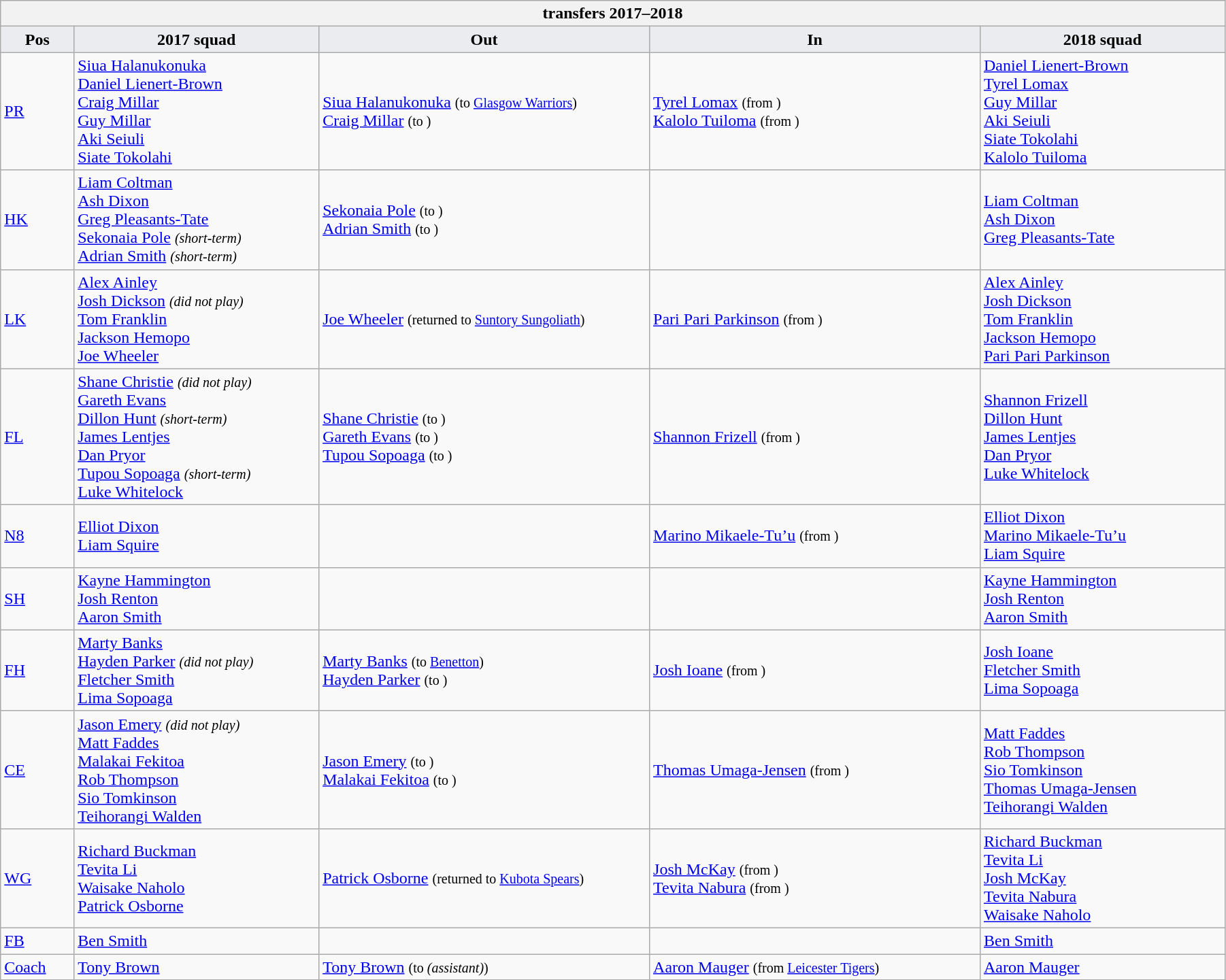<table class="wikitable" style="text-align: left; width:95%">
<tr>
<th colspan="100%"> transfers 2017–2018</th>
</tr>
<tr>
<th style="background:#ebecf0; width:6%;">Pos</th>
<th style="background:#ebecf0; width:20%;">2017 squad</th>
<th style="background:#ebecf0; width:27%;">Out</th>
<th style="background:#ebecf0; width:27%;">In</th>
<th style="background:#ebecf0; width:20%;">2018 squad</th>
</tr>
<tr>
<td><a href='#'>PR</a></td>
<td> <a href='#'>Siua Halanukonuka</a> <br> <a href='#'>Daniel Lienert-Brown</a> <br> <a href='#'>Craig Millar</a> <br> <a href='#'>Guy Millar</a> <br> <a href='#'>Aki Seiuli</a> <br> <a href='#'>Siate Tokolahi</a></td>
<td>  <a href='#'>Siua Halanukonuka</a> <small>(to  <a href='#'>Glasgow Warriors</a>)</small> <br>  <a href='#'>Craig Millar</a> <small>(to )</small></td>
<td>  <a href='#'>Tyrel Lomax</a> <small>(from )</small> <br>  <a href='#'>Kalolo Tuiloma</a> <small>(from )</small></td>
<td> <a href='#'>Daniel Lienert-Brown</a> <br> <a href='#'>Tyrel Lomax</a> <br> <a href='#'>Guy Millar</a> <br> <a href='#'>Aki Seiuli</a> <br> <a href='#'>Siate Tokolahi</a> <br> <a href='#'>Kalolo Tuiloma</a></td>
</tr>
<tr>
<td><a href='#'>HK</a></td>
<td> <a href='#'>Liam Coltman</a> <br> <a href='#'>Ash Dixon</a> <br> <a href='#'>Greg Pleasants-Tate</a> <br> <a href='#'>Sekonaia Pole</a> <small><em>(short-term)</em></small> <br> <a href='#'>Adrian Smith</a> <small><em>(short-term)</em></small></td>
<td>  <a href='#'>Sekonaia Pole</a> <small>(to )</small> <br>  <a href='#'>Adrian Smith</a> <small>(to )</small></td>
<td></td>
<td> <a href='#'>Liam Coltman</a> <br> <a href='#'>Ash Dixon</a> <br> <a href='#'>Greg Pleasants-Tate</a></td>
</tr>
<tr>
<td><a href='#'>LK</a></td>
<td> <a href='#'>Alex Ainley</a> <br> <a href='#'>Josh Dickson</a> <small><em>(did not play)</em></small> <br> <a href='#'>Tom Franklin</a> <br> <a href='#'>Jackson Hemopo</a> <br> <a href='#'>Joe Wheeler</a></td>
<td>  <a href='#'>Joe Wheeler</a> <small>(returned to  <a href='#'>Suntory Sungoliath</a>)</small></td>
<td>  <a href='#'>Pari Pari Parkinson</a> <small>(from )</small></td>
<td> <a href='#'>Alex Ainley</a> <br> <a href='#'>Josh Dickson</a> <br> <a href='#'>Tom Franklin</a> <br> <a href='#'>Jackson Hemopo</a> <br> <a href='#'>Pari Pari Parkinson</a></td>
</tr>
<tr>
<td><a href='#'>FL</a></td>
<td> <a href='#'>Shane Christie</a> <small><em>(did not play)</em></small> <br> <a href='#'>Gareth Evans</a> <br> <a href='#'>Dillon Hunt</a> <small><em>(short-term)</em></small> <br> <a href='#'>James Lentjes</a> <br> <a href='#'>Dan Pryor</a> <br> <a href='#'>Tupou Sopoaga</a> <small><em>(short-term)</em></small> <br> <a href='#'>Luke Whitelock</a></td>
<td>  <a href='#'>Shane Christie</a> <small>(to )</small> <br>  <a href='#'>Gareth Evans</a> <small>(to )</small> <br>  <a href='#'>Tupou Sopoaga</a> <small>(to )</small></td>
<td>  <a href='#'>Shannon Frizell</a> <small>(from )</small></td>
<td> <a href='#'>Shannon Frizell</a> <br> <a href='#'>Dillon Hunt</a> <br> <a href='#'>James Lentjes</a> <br> <a href='#'>Dan Pryor</a> <br> <a href='#'>Luke Whitelock</a></td>
</tr>
<tr>
<td><a href='#'>N8</a></td>
<td> <a href='#'>Elliot Dixon</a> <br> <a href='#'>Liam Squire</a></td>
<td></td>
<td>  <a href='#'>Marino Mikaele-Tu’u</a> <small>(from )</small></td>
<td> <a href='#'>Elliot Dixon</a> <br> <a href='#'>Marino Mikaele-Tu’u</a> <br> <a href='#'>Liam Squire</a></td>
</tr>
<tr>
<td><a href='#'>SH</a></td>
<td> <a href='#'>Kayne Hammington</a> <br> <a href='#'>Josh Renton</a> <br> <a href='#'>Aaron Smith</a></td>
<td></td>
<td></td>
<td> <a href='#'>Kayne Hammington</a> <br> <a href='#'>Josh Renton</a> <br> <a href='#'>Aaron Smith</a></td>
</tr>
<tr>
<td><a href='#'>FH</a></td>
<td> <a href='#'>Marty Banks</a> <br> <a href='#'>Hayden Parker</a> <small><em>(did not play)</em></small> <br> <a href='#'>Fletcher Smith</a> <br> <a href='#'>Lima Sopoaga</a></td>
<td>  <a href='#'>Marty Banks</a> <small>(to  <a href='#'>Benetton</a>)</small> <br>  <a href='#'>Hayden Parker</a> <small>(to )</small></td>
<td>  <a href='#'>Josh Ioane</a> <small>(from )</small></td>
<td> <a href='#'>Josh Ioane</a> <br> <a href='#'>Fletcher Smith</a> <br> <a href='#'>Lima Sopoaga</a></td>
</tr>
<tr>
<td><a href='#'>CE</a></td>
<td> <a href='#'>Jason Emery</a> <small><em>(did not play)</em></small> <br> <a href='#'>Matt Faddes</a> <br> <a href='#'>Malakai Fekitoa</a> <br> <a href='#'>Rob Thompson</a> <br> <a href='#'>Sio Tomkinson</a> <br> <a href='#'>Teihorangi Walden</a></td>
<td>  <a href='#'>Jason Emery</a> <small>(to )</small> <br>  <a href='#'>Malakai Fekitoa</a> <small>(to )</small></td>
<td>  <a href='#'>Thomas Umaga-Jensen</a> <small>(from )</small></td>
<td> <a href='#'>Matt Faddes</a> <br> <a href='#'>Rob Thompson</a> <br> <a href='#'>Sio Tomkinson</a> <br> <a href='#'>Thomas Umaga-Jensen</a> <br> <a href='#'>Teihorangi Walden</a></td>
</tr>
<tr>
<td><a href='#'>WG</a></td>
<td> <a href='#'>Richard Buckman</a> <br> <a href='#'>Tevita Li</a> <br> <a href='#'>Waisake Naholo</a> <br> <a href='#'>Patrick Osborne</a></td>
<td>  <a href='#'>Patrick Osborne</a> <small>(returned to  <a href='#'>Kubota Spears</a>)</small></td>
<td>  <a href='#'>Josh McKay</a> <small>(from )</small> <br>  <a href='#'>Tevita Nabura</a> <small>(from )</small></td>
<td> <a href='#'>Richard Buckman</a> <br> <a href='#'>Tevita Li</a> <br> <a href='#'>Josh McKay</a> <br> <a href='#'>Tevita Nabura</a> <br> <a href='#'>Waisake Naholo</a></td>
</tr>
<tr>
<td><a href='#'>FB</a></td>
<td> <a href='#'>Ben Smith</a></td>
<td></td>
<td></td>
<td> <a href='#'>Ben Smith</a></td>
</tr>
<tr>
<td><a href='#'>Coach</a></td>
<td> <a href='#'>Tony Brown</a></td>
<td>  <a href='#'>Tony Brown</a> <small>(to  <em>(assistant)</em>)</small></td>
<td>  <a href='#'>Aaron Mauger</a> <small>(from  <a href='#'>Leicester Tigers</a>)</small></td>
<td> <a href='#'>Aaron Mauger</a></td>
</tr>
</table>
